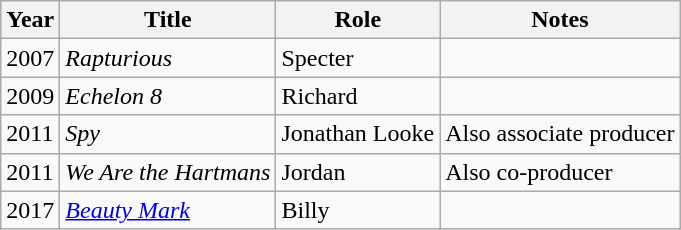<table class="wikitable sortable">
<tr>
<th>Year</th>
<th>Title</th>
<th>Role</th>
<th>Notes</th>
</tr>
<tr>
<td>2007</td>
<td><em>Rapturious</em></td>
<td>Specter</td>
<td></td>
</tr>
<tr>
<td>2009</td>
<td><em>Echelon 8</em></td>
<td>Richard</td>
<td></td>
</tr>
<tr>
<td>2011</td>
<td><em>Spy</em></td>
<td>Jonathan Looke</td>
<td>Also associate producer</td>
</tr>
<tr>
<td>2011</td>
<td><em>We Are the Hartmans</em></td>
<td>Jordan</td>
<td>Also co-producer</td>
</tr>
<tr>
<td>2017</td>
<td><em><a href='#'>Beauty Mark</a></em></td>
<td>Billy</td>
<td></td>
</tr>
</table>
